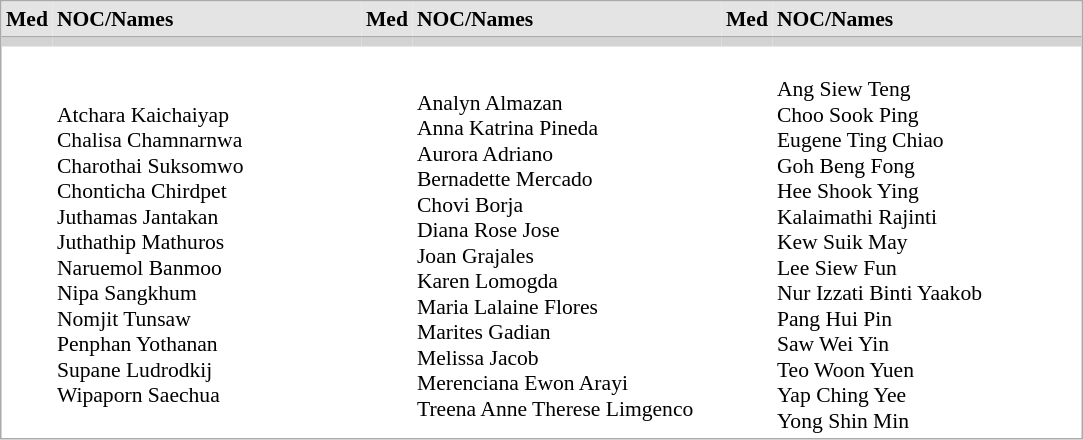<table cellspacing="0" cellpadding="3" style="border:1px solid #AAAAAA;font-size:90%">
<tr bgcolor="#E4E4E4">
<td style="border-bottom:1px solid #AAAAAA" width="10" align="center"><strong>Med</strong></td>
<td style="border-bottom:1px solid #AAAAAA" width="200"><strong>NOC/Names</strong></td>
<td style="border-bottom:1px solid #AAAAAA" width="10" align="center"><strong>Med</strong></td>
<td style="border-bottom:1px solid #AAAAAA" width="200"><strong>NOC/Names</strong></td>
<td style="border-bottom:1px solid #AAAAAA" width="10" align="center"><strong>Med</strong></td>
<td style="border-bottom:1px solid #AAAAAA" width="200"><strong>NOC/Names</strong></td>
</tr>
<tr align="right" bgcolor="lightgrey">
<td></td>
<td align="left"></td>
<td></td>
<td align="left"></td>
<td></td>
<td align="left"></td>
</tr>
<tr>
<td></td>
<td><br>Atchara Kaichaiyap<br>
Chalisa Chamnarnwa<br>
Charothai Suksomwo<br>
Chonticha Chirdpet<br>
Juthamas Jantakan<br>
Juthathip Mathuros<br>
Naruemol Banmoo<br>
Nipa Sangkhum<br>
Nomjit Tunsaw<br>
Penphan Yothanan<br>
Supane Ludrodkij<br>
Wipaporn Saechua</td>
<td></td>
<td><br>Analyn Almazan<br>
Anna Katrina Pineda<br>
Aurora Adriano<br>
Bernadette Mercado<br>
Chovi Borja<br>
Diana Rose Jose<br>
Joan Grajales<br>
Karen Lomogda<br>
Maria Lalaine Flores<br>
Marites Gadian<br>
Melissa Jacob<br>
Merenciana Ewon Arayi<br>
Treena Anne Therese Limgenco</td>
<td></td>
<td><br>Ang Siew Teng<br>
Choo Sook Ping<br>
Eugene Ting Chiao<br>
Goh Beng Fong<br>
Hee Shook Ying<br>
Kalaimathi Rajinti<br>
Kew Suik May<br>
Lee Siew Fun<br>
Nur Izzati Binti Yaakob<br>
Pang Hui Pin<br>
Saw Wei Yin<br>
Teo Woon Yuen<br>
Yap Ching Yee<br>
Yong Shin Min</td>
</tr>
</table>
